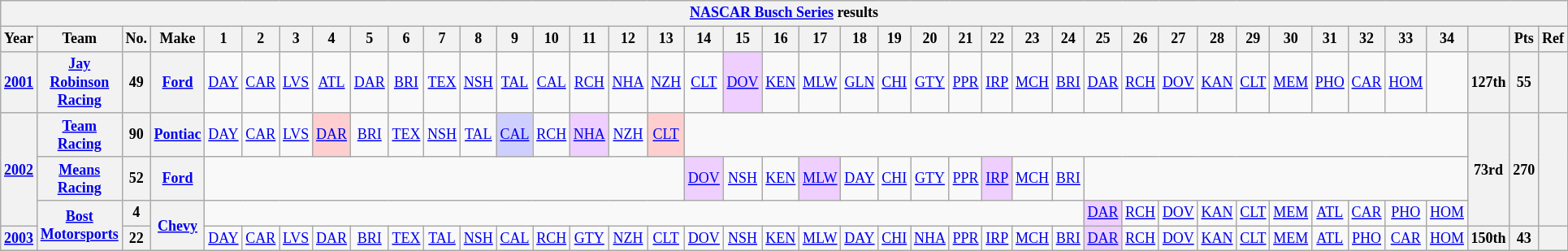<table class="wikitable" style="text-align:center; font-size:75%">
<tr>
<th colspan=41><a href='#'>NASCAR Busch Series</a> results</th>
</tr>
<tr>
<th>Year</th>
<th>Team</th>
<th>No.</th>
<th>Make</th>
<th>1</th>
<th>2</th>
<th>3</th>
<th>4</th>
<th>5</th>
<th>6</th>
<th>7</th>
<th>8</th>
<th>9</th>
<th>10</th>
<th>11</th>
<th>12</th>
<th>13</th>
<th>14</th>
<th>15</th>
<th>16</th>
<th>17</th>
<th>18</th>
<th>19</th>
<th>20</th>
<th>21</th>
<th>22</th>
<th>23</th>
<th>24</th>
<th>25</th>
<th>26</th>
<th>27</th>
<th>28</th>
<th>29</th>
<th>30</th>
<th>31</th>
<th>32</th>
<th>33</th>
<th>34</th>
<th></th>
<th>Pts</th>
<th>Ref</th>
</tr>
<tr>
<th><a href='#'>2001</a></th>
<th><a href='#'>Jay Robinson Racing</a></th>
<th>49</th>
<th><a href='#'>Ford</a></th>
<td><a href='#'>DAY</a></td>
<td><a href='#'>CAR</a></td>
<td><a href='#'>LVS</a></td>
<td><a href='#'>ATL</a></td>
<td><a href='#'>DAR</a></td>
<td><a href='#'>BRI</a></td>
<td><a href='#'>TEX</a></td>
<td><a href='#'>NSH</a></td>
<td><a href='#'>TAL</a></td>
<td><a href='#'>CAL</a></td>
<td><a href='#'>RCH</a></td>
<td><a href='#'>NHA</a></td>
<td><a href='#'>NZH</a></td>
<td><a href='#'>CLT</a></td>
<td style="background:#EFCFFF;"><a href='#'>DOV</a><br></td>
<td><a href='#'>KEN</a></td>
<td><a href='#'>MLW</a></td>
<td><a href='#'>GLN</a></td>
<td><a href='#'>CHI</a></td>
<td><a href='#'>GTY</a></td>
<td><a href='#'>PPR</a></td>
<td><a href='#'>IRP</a></td>
<td><a href='#'>MCH</a></td>
<td><a href='#'>BRI</a></td>
<td><a href='#'>DAR</a></td>
<td><a href='#'>RCH</a></td>
<td><a href='#'>DOV</a></td>
<td><a href='#'>KAN</a></td>
<td><a href='#'>CLT</a></td>
<td><a href='#'>MEM</a></td>
<td><a href='#'>PHO</a></td>
<td><a href='#'>CAR</a></td>
<td><a href='#'>HOM</a></td>
<td></td>
<th>127th</th>
<th>55</th>
<th></th>
</tr>
<tr>
<th rowspan=3><a href='#'>2002</a></th>
<th><a href='#'>Team Racing</a></th>
<th>90</th>
<th><a href='#'>Pontiac</a></th>
<td><a href='#'>DAY</a></td>
<td><a href='#'>CAR</a></td>
<td><a href='#'>LVS</a></td>
<td style="background:#FFCFCF;"><a href='#'>DAR</a><br></td>
<td><a href='#'>BRI</a></td>
<td><a href='#'>TEX</a></td>
<td><a href='#'>NSH</a></td>
<td><a href='#'>TAL</a></td>
<td style="background:#CFCFFF;"><a href='#'>CAL</a><br></td>
<td><a href='#'>RCH</a></td>
<td style="background:#EFCFFF;"><a href='#'>NHA</a><br></td>
<td><a href='#'>NZH</a></td>
<td style="background:#FFCFCF;"><a href='#'>CLT</a><br></td>
<td colspan=21></td>
<th rowspan=3>73rd</th>
<th rowspan=3>270</th>
<th rowspan=3></th>
</tr>
<tr>
<th><a href='#'>Means Racing</a></th>
<th>52</th>
<th><a href='#'>Ford</a></th>
<td colspan=13></td>
<td style="background:#EFCFFF;"><a href='#'>DOV</a><br></td>
<td><a href='#'>NSH</a></td>
<td><a href='#'>KEN</a></td>
<td style="background:#EFCFFF;"><a href='#'>MLW</a><br></td>
<td><a href='#'>DAY</a></td>
<td><a href='#'>CHI</a></td>
<td><a href='#'>GTY</a></td>
<td><a href='#'>PPR</a></td>
<td style="background:#EFCFFF;"><a href='#'>IRP</a><br></td>
<td><a href='#'>MCH</a></td>
<td><a href='#'>BRI</a></td>
</tr>
<tr>
<th rowspan=2><a href='#'>Bost Motorsports</a></th>
<th>4</th>
<th rowspan=2><a href='#'>Chevy</a></th>
<td colspan=24></td>
<td style="background:#EFCFFF;"><a href='#'>DAR</a><br></td>
<td><a href='#'>RCH</a></td>
<td><a href='#'>DOV</a></td>
<td><a href='#'>KAN</a></td>
<td><a href='#'>CLT</a></td>
<td><a href='#'>MEM</a></td>
<td><a href='#'>ATL</a></td>
<td><a href='#'>CAR</a></td>
<td><a href='#'>PHO</a></td>
<td><a href='#'>HOM</a></td>
</tr>
<tr>
<th><a href='#'>2003</a></th>
<th>22</th>
<td><a href='#'>DAY</a></td>
<td><a href='#'>CAR</a></td>
<td><a href='#'>LVS</a></td>
<td><a href='#'>DAR</a></td>
<td><a href='#'>BRI</a></td>
<td><a href='#'>TEX</a></td>
<td><a href='#'>TAL</a></td>
<td><a href='#'>NSH</a></td>
<td><a href='#'>CAL</a></td>
<td><a href='#'>RCH</a></td>
<td><a href='#'>GTY</a></td>
<td><a href='#'>NZH</a></td>
<td><a href='#'>CLT</a></td>
<td><a href='#'>DOV</a></td>
<td><a href='#'>NSH</a></td>
<td><a href='#'>KEN</a></td>
<td><a href='#'>MLW</a></td>
<td><a href='#'>DAY</a></td>
<td><a href='#'>CHI</a></td>
<td><a href='#'>NHA</a></td>
<td><a href='#'>PPR</a></td>
<td><a href='#'>IRP</a></td>
<td><a href='#'>MCH</a></td>
<td><a href='#'>BRI</a></td>
<td style="background:#EFCFFF;"><a href='#'>DAR</a><br></td>
<td><a href='#'>RCH</a></td>
<td><a href='#'>DOV</a></td>
<td><a href='#'>KAN</a></td>
<td><a href='#'>CLT</a></td>
<td><a href='#'>MEM</a></td>
<td><a href='#'>ATL</a></td>
<td><a href='#'>PHO</a></td>
<td><a href='#'>CAR</a></td>
<td><a href='#'>HOM</a></td>
<th>150th</th>
<th>43</th>
<th></th>
</tr>
</table>
